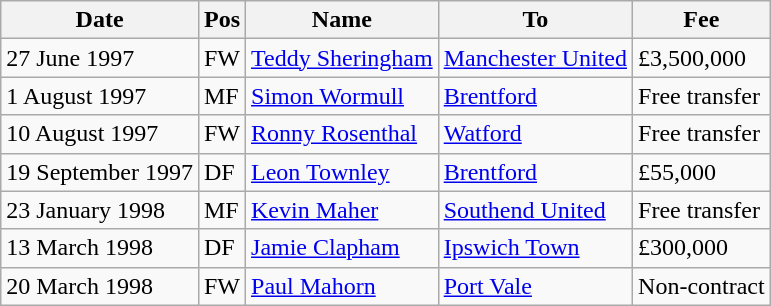<table class="wikitable">
<tr>
<th>Date</th>
<th>Pos</th>
<th>Name</th>
<th>To</th>
<th>Fee</th>
</tr>
<tr>
<td>27 June 1997</td>
<td>FW</td>
<td> <a href='#'>Teddy Sheringham</a></td>
<td> <a href='#'>Manchester United</a></td>
<td>£3,500,000</td>
</tr>
<tr>
<td>1 August 1997</td>
<td>MF</td>
<td> <a href='#'>Simon Wormull</a></td>
<td> <a href='#'>Brentford</a></td>
<td>Free transfer</td>
</tr>
<tr>
<td>10 August 1997</td>
<td>FW</td>
<td> <a href='#'>Ronny Rosenthal</a></td>
<td> <a href='#'>Watford</a></td>
<td>Free transfer</td>
</tr>
<tr>
<td>19 September 1997</td>
<td>DF</td>
<td> <a href='#'>Leon Townley</a></td>
<td> <a href='#'>Brentford</a></td>
<td>£55,000</td>
</tr>
<tr>
<td>23 January 1998</td>
<td>MF</td>
<td> <a href='#'>Kevin Maher</a></td>
<td> <a href='#'>Southend United</a></td>
<td>Free transfer</td>
</tr>
<tr>
<td>13 March 1998</td>
<td>DF</td>
<td> <a href='#'>Jamie Clapham</a></td>
<td> <a href='#'>Ipswich Town</a></td>
<td>£300,000</td>
</tr>
<tr>
<td>20 March 1998</td>
<td>FW</td>
<td> <a href='#'>Paul Mahorn</a></td>
<td> <a href='#'>Port Vale</a></td>
<td>Non-contract</td>
</tr>
</table>
